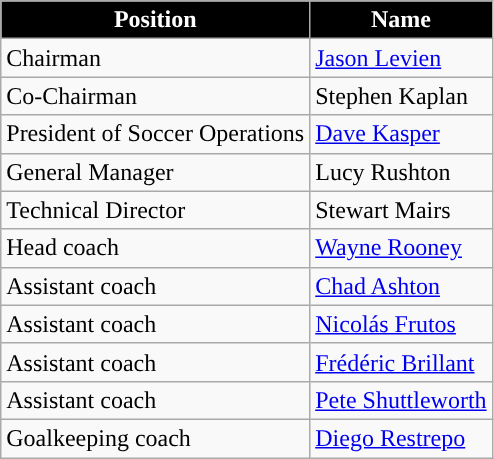<table class="wikitable">
<tr>
<th style="background:#000000; color:white;">Position</th>
<th style="background:#000000; color:white;">Name</th>
</tr>
<tr>
<td>Chairman</td>
<td align=left> <a href='#'>Jason Levien</a></td>
</tr>
<tr>
<td>Co-Chairman</td>
<td align=left> Stephen Kaplan</td>
</tr>
<tr>
<td>President of Soccer Operations</td>
<td align=left> <a href='#'>Dave Kasper</a></td>
</tr>
<tr>
<td>General Manager</td>
<td align=left> Lucy Rushton</td>
</tr>
<tr>
<td>Technical Director</td>
<td align=left> Stewart Mairs</td>
</tr>
<tr>
<td>Head coach</td>
<td align=left> <a href='#'>Wayne Rooney</a></td>
</tr>
<tr>
<td>Assistant coach</td>
<td align=left> <a href='#'>Chad Ashton</a></td>
</tr>
<tr>
<td>Assistant coach</td>
<td align=left> <a href='#'>Nicolás Frutos</a></td>
</tr>
<tr>
<td>Assistant coach</td>
<td align=left> <a href='#'>Frédéric Brillant</a></td>
</tr>
<tr>
<td>Assistant coach</td>
<td align=left> <a href='#'>Pete Shuttleworth</a></td>
</tr>
<tr>
<td>Goalkeeping coach</td>
<td align=left> <a href='#'>Diego Restrepo</a></td>
</tr>
</table>
